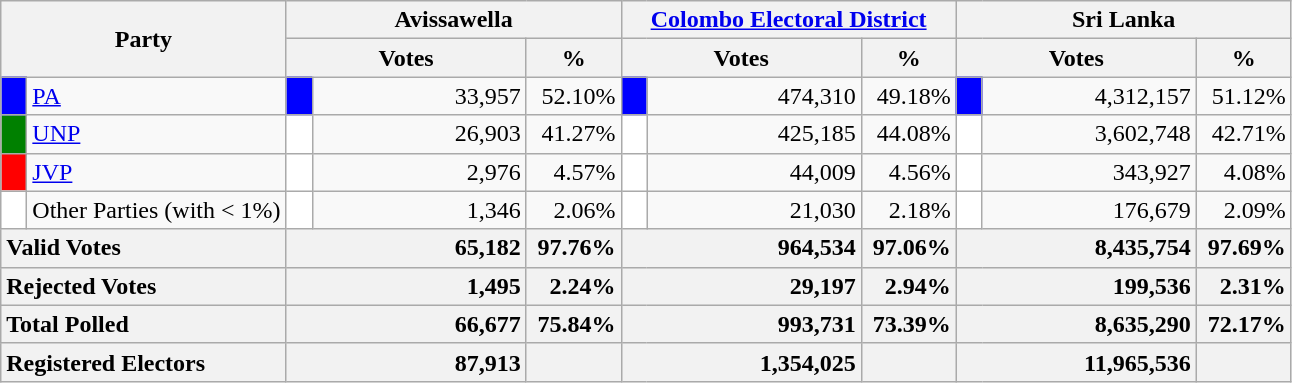<table class="wikitable">
<tr>
<th colspan="2" width="144px"rowspan="2">Party</th>
<th colspan="3" width="216px">Avissawella</th>
<th colspan="3" width="216px"><a href='#'>Colombo Electoral District</a></th>
<th colspan="3" width="216px">Sri Lanka</th>
</tr>
<tr>
<th colspan="2" width="144px">Votes</th>
<th>%</th>
<th colspan="2" width="144px">Votes</th>
<th>%</th>
<th colspan="2" width="144px">Votes</th>
<th>%</th>
</tr>
<tr>
<td style="background-color:blue;" width="10px"></td>
<td style="text-align:left;"><a href='#'>PA</a></td>
<td style="background-color:blue;" width="10px"></td>
<td style="text-align:right;">33,957</td>
<td style="text-align:right;">52.10%</td>
<td style="background-color:blue;" width="10px"></td>
<td style="text-align:right;">474,310</td>
<td style="text-align:right;">49.18%</td>
<td style="background-color:blue;" width="10px"></td>
<td style="text-align:right;">4,312,157</td>
<td style="text-align:right;">51.12%</td>
</tr>
<tr>
<td style="background-color:green;" width="10px"></td>
<td style="text-align:left;"><a href='#'>UNP</a></td>
<td style="background-color:white;" width="10px"></td>
<td style="text-align:right;">26,903</td>
<td style="text-align:right;">41.27%</td>
<td style="background-color:white;" width="10px"></td>
<td style="text-align:right;">425,185</td>
<td style="text-align:right;">44.08%</td>
<td style="background-color:white;" width="10px"></td>
<td style="text-align:right;">3,602,748</td>
<td style="text-align:right;">42.71%</td>
</tr>
<tr>
<td style="background-color:red;" width="10px"></td>
<td style="text-align:left;"><a href='#'>JVP</a></td>
<td style="background-color:white;" width="10px"></td>
<td style="text-align:right;">2,976</td>
<td style="text-align:right;">4.57%</td>
<td style="background-color:white;" width="10px"></td>
<td style="text-align:right;">44,009</td>
<td style="text-align:right;">4.56%</td>
<td style="background-color:white;" width="10px"></td>
<td style="text-align:right;">343,927</td>
<td style="text-align:right;">4.08%</td>
</tr>
<tr>
<td style="background-color:white;" width="10px"></td>
<td style="text-align:left;">Other Parties (with < 1%)</td>
<td style="background-color:white;" width="10px"></td>
<td style="text-align:right;">1,346</td>
<td style="text-align:right;">2.06%</td>
<td style="background-color:white;" width="10px"></td>
<td style="text-align:right;">21,030</td>
<td style="text-align:right;">2.18%</td>
<td style="background-color:white;" width="10px"></td>
<td style="text-align:right;">176,679</td>
<td style="text-align:right;">2.09%</td>
</tr>
<tr>
<th colspan="2" width="144px"style="text-align:left;">Valid Votes</th>
<th style="text-align:right;"colspan="2" width="144px">65,182</th>
<th style="text-align:right;">97.76%</th>
<th style="text-align:right;"colspan="2" width="144px">964,534</th>
<th style="text-align:right;">97.06%</th>
<th style="text-align:right;"colspan="2" width="144px">8,435,754</th>
<th style="text-align:right;">97.69%</th>
</tr>
<tr>
<th colspan="2" width="144px"style="text-align:left;">Rejected Votes</th>
<th style="text-align:right;"colspan="2" width="144px">1,495</th>
<th style="text-align:right;">2.24%</th>
<th style="text-align:right;"colspan="2" width="144px">29,197</th>
<th style="text-align:right;">2.94%</th>
<th style="text-align:right;"colspan="2" width="144px">199,536</th>
<th style="text-align:right;">2.31%</th>
</tr>
<tr>
<th colspan="2" width="144px"style="text-align:left;">Total Polled</th>
<th style="text-align:right;"colspan="2" width="144px">66,677</th>
<th style="text-align:right;">75.84%</th>
<th style="text-align:right;"colspan="2" width="144px">993,731</th>
<th style="text-align:right;">73.39%</th>
<th style="text-align:right;"colspan="2" width="144px">8,635,290</th>
<th style="text-align:right;">72.17%</th>
</tr>
<tr>
<th colspan="2" width="144px"style="text-align:left;">Registered Electors</th>
<th style="text-align:right;"colspan="2" width="144px">87,913</th>
<th></th>
<th style="text-align:right;"colspan="2" width="144px">1,354,025</th>
<th></th>
<th style="text-align:right;"colspan="2" width="144px">11,965,536</th>
<th></th>
</tr>
</table>
